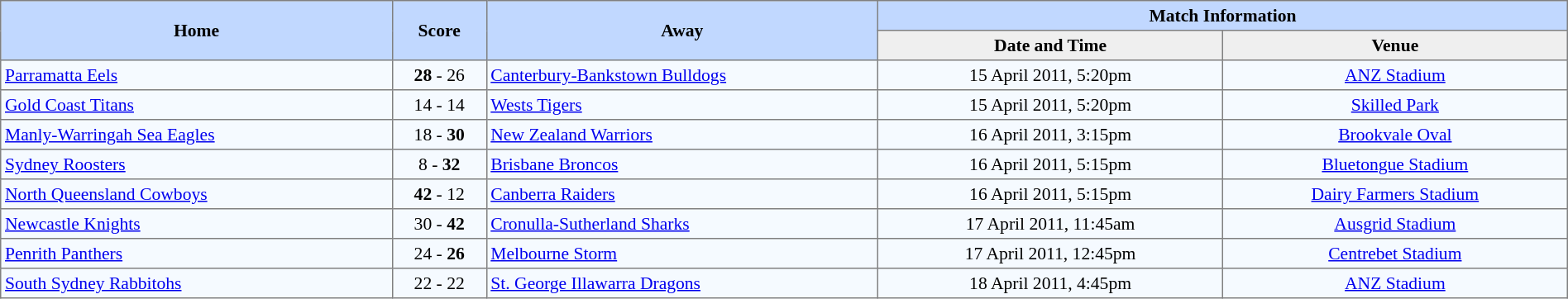<table border=1 style="border-collapse:collapse; font-size:90%; text-align:center;" cellpadding=3 cellspacing=0 width=100%>
<tr bgcolor=#C1D8FF>
<th rowspan=2 width=25%>Home</th>
<th rowspan=2 width=6%>Score</th>
<th rowspan=2 width=25%>Away</th>
<th colspan=6>Match Information</th>
</tr>
<tr bgcolor=#EFEFEF>
<th width=22%>Date and Time</th>
<th width=22%>Venue</th>
</tr>
<tr align=center bgcolor=#F5FAFF>
<td align=left> <a href='#'>Parramatta Eels</a></td>
<td><strong>28</strong> - 26</td>
<td align=left> <a href='#'>Canterbury-Bankstown Bulldogs</a></td>
<td>15 April 2011, 5:20pm</td>
<td><a href='#'>ANZ Stadium</a></td>
</tr>
<tr align=center bgcolor=#F5FAFF>
<td align=left> <a href='#'>Gold Coast Titans</a></td>
<td>14 - 14</td>
<td align=left> <a href='#'>Wests Tigers</a></td>
<td>15 April 2011, 5:20pm</td>
<td><a href='#'>Skilled Park</a></td>
</tr>
<tr align=center bgcolor=#F5FAFF>
<td align=left> <a href='#'>Manly-Warringah Sea Eagles</a></td>
<td>18 - <strong>30</strong></td>
<td align=left> <a href='#'>New Zealand Warriors</a></td>
<td>16 April 2011, 3:15pm</td>
<td><a href='#'>Brookvale Oval</a></td>
</tr>
<tr align=center bgcolor=#F5FAFF>
<td align=left> <a href='#'>Sydney Roosters</a></td>
<td>8 - <strong>32</strong></td>
<td align=left> <a href='#'>Brisbane Broncos</a></td>
<td>16 April 2011, 5:15pm</td>
<td><a href='#'>Bluetongue Stadium</a></td>
</tr>
<tr align=center bgcolor=#F5FAFF>
<td align=left> <a href='#'>North Queensland Cowboys</a></td>
<td><strong>42</strong> - 12</td>
<td align=left> <a href='#'>Canberra Raiders</a></td>
<td>16 April 2011, 5:15pm</td>
<td><a href='#'>Dairy Farmers Stadium</a></td>
</tr>
<tr align=center bgcolor=#F5FAFF>
<td align=left> <a href='#'>Newcastle Knights</a></td>
<td>30 - <strong>42</strong></td>
<td align=left> <a href='#'>Cronulla-Sutherland Sharks</a></td>
<td>17 April 2011, 11:45am</td>
<td><a href='#'>Ausgrid Stadium</a></td>
</tr>
<tr align=center bgcolor=#F5FAFF>
<td align=left> <a href='#'>Penrith Panthers</a></td>
<td>24 - <strong>26</strong></td>
<td align=left> <a href='#'>Melbourne Storm</a></td>
<td>17 April 2011, 12:45pm</td>
<td><a href='#'>Centrebet Stadium</a></td>
</tr>
<tr align=center bgcolor=#F5FAFF>
<td align=left> <a href='#'>South Sydney Rabbitohs</a></td>
<td>22 - 22</td>
<td align=left> <a href='#'>St. George Illawarra Dragons</a></td>
<td>18 April 2011, 4:45pm</td>
<td><a href='#'>ANZ Stadium</a></td>
</tr>
</table>
